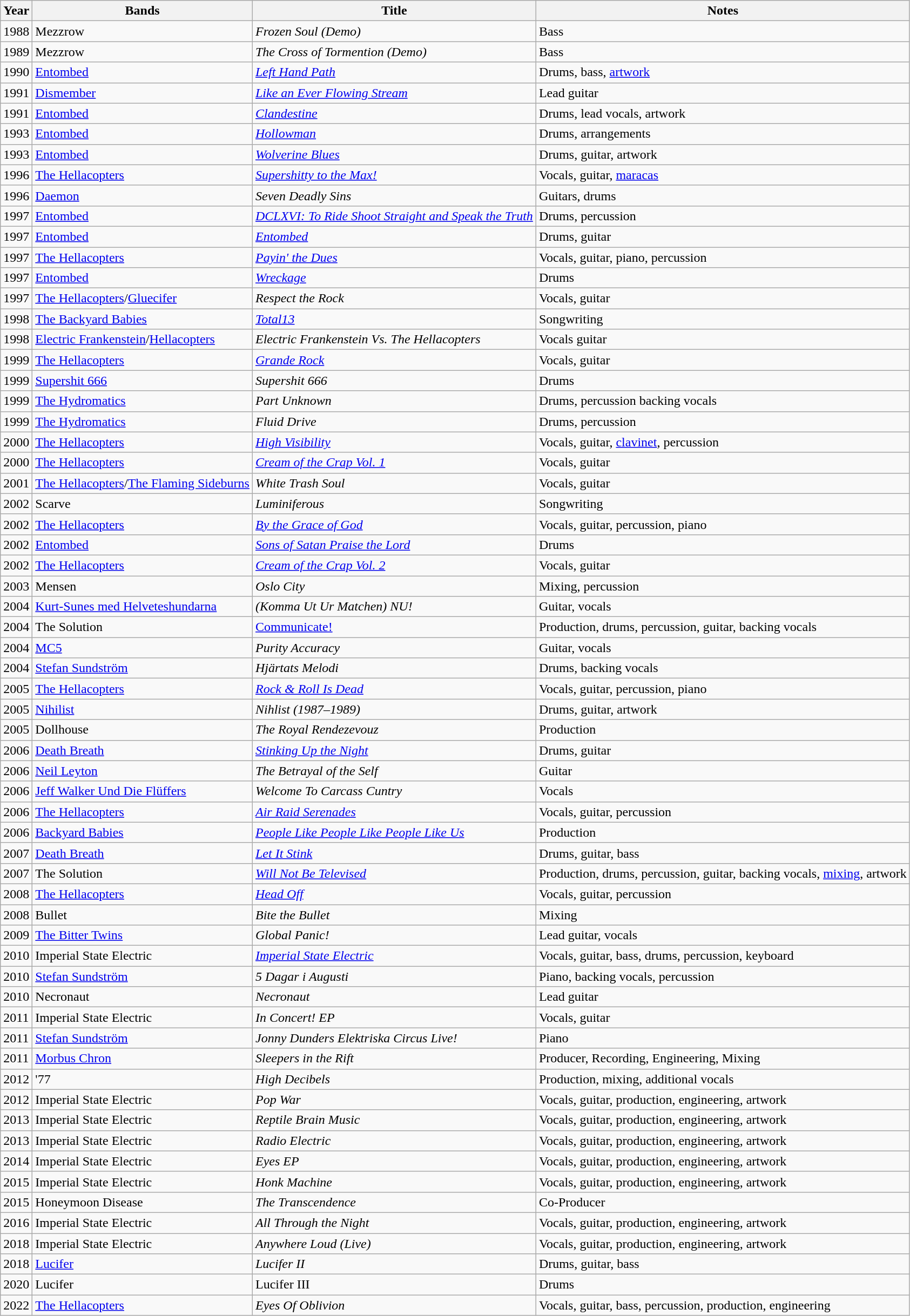<table class="wikitable sortable">
<tr>
<th>Year</th>
<th>Bands</th>
<th>Title</th>
<th>Notes</th>
</tr>
<tr>
<td>1988</td>
<td>Mezzrow</td>
<td><em>Frozen Soul (Demo)</em></td>
<td>Bass</td>
</tr>
<tr>
<td>1989</td>
<td>Mezzrow</td>
<td><em>The Cross of Tormention (Demo)</em></td>
<td>Bass</td>
</tr>
<tr>
<td>1990</td>
<td><a href='#'>Entombed</a></td>
<td><em><a href='#'>Left Hand Path</a></em></td>
<td>Drums, bass, <a href='#'>artwork</a></td>
</tr>
<tr>
<td>1991</td>
<td><a href='#'>Dismember</a></td>
<td><em><a href='#'>Like an Ever Flowing Stream</a></em></td>
<td>Lead guitar</td>
</tr>
<tr>
<td>1991</td>
<td><a href='#'>Entombed</a></td>
<td><em><a href='#'>Clandestine</a></em></td>
<td>Drums, lead vocals, artwork</td>
</tr>
<tr>
<td>1993</td>
<td><a href='#'>Entombed</a></td>
<td><em><a href='#'>Hollowman</a></em></td>
<td>Drums, arrangements</td>
</tr>
<tr>
<td>1993</td>
<td><a href='#'>Entombed</a></td>
<td><em><a href='#'>Wolverine Blues</a></em></td>
<td>Drums, guitar, artwork</td>
</tr>
<tr>
<td>1996</td>
<td><a href='#'>The Hellacopters</a></td>
<td><em><a href='#'>Supershitty to the Max!</a></em></td>
<td>Vocals, guitar, <a href='#'>maracas</a></td>
</tr>
<tr>
<td>1996</td>
<td><a href='#'>Daemon</a></td>
<td><em>Seven Deadly Sins</em></td>
<td>Guitars, drums</td>
</tr>
<tr>
<td>1997</td>
<td><a href='#'>Entombed</a></td>
<td><em><a href='#'>DCLXVI: To Ride Shoot Straight and Speak the Truth</a></em></td>
<td>Drums, percussion</td>
</tr>
<tr>
<td>1997</td>
<td><a href='#'>Entombed</a></td>
<td><em><a href='#'>Entombed</a></em></td>
<td>Drums, guitar</td>
</tr>
<tr>
<td>1997</td>
<td><a href='#'>The Hellacopters</a></td>
<td><em><a href='#'>Payin' the Dues</a></em></td>
<td>Vocals, guitar, piano, percussion</td>
</tr>
<tr>
<td>1997</td>
<td><a href='#'>Entombed</a></td>
<td><em><a href='#'>Wreckage</a></em></td>
<td>Drums</td>
</tr>
<tr>
<td>1997</td>
<td><a href='#'>The Hellacopters</a>/<a href='#'>Gluecifer</a></td>
<td><em>Respect the Rock</em></td>
<td>Vocals, guitar</td>
</tr>
<tr>
<td>1998</td>
<td><a href='#'>The Backyard Babies</a></td>
<td><em><a href='#'>Total13</a></em></td>
<td>Songwriting</td>
</tr>
<tr>
<td>1998</td>
<td><a href='#'>Electric Frankenstein</a>/<a href='#'>Hellacopters</a></td>
<td><em>Electric Frankenstein Vs. The Hellacopters</em></td>
<td>Vocals guitar</td>
</tr>
<tr>
<td>1999</td>
<td><a href='#'>The Hellacopters</a></td>
<td><em><a href='#'>Grande Rock</a></em></td>
<td>Vocals, guitar</td>
</tr>
<tr>
<td>1999</td>
<td><a href='#'>Supershit 666</a></td>
<td><em>Supershit 666</em></td>
<td>Drums</td>
</tr>
<tr>
<td>1999</td>
<td><a href='#'>The Hydromatics</a></td>
<td><em>Part Unknown</em></td>
<td>Drums, percussion backing vocals</td>
</tr>
<tr>
<td>1999</td>
<td><a href='#'>The Hydromatics</a></td>
<td><em>Fluid Drive</em></td>
<td>Drums, percussion</td>
</tr>
<tr>
<td>2000</td>
<td><a href='#'>The Hellacopters</a></td>
<td><em><a href='#'>High Visibility</a></em></td>
<td>Vocals, guitar, <a href='#'>clavinet</a>, percussion</td>
</tr>
<tr>
<td>2000</td>
<td><a href='#'>The Hellacopters</a></td>
<td><em><a href='#'>Cream of the Crap Vol. 1</a></em></td>
<td>Vocals, guitar</td>
</tr>
<tr>
<td>2001</td>
<td><a href='#'>The Hellacopters</a>/<a href='#'>The Flaming Sideburns</a></td>
<td><em>White Trash Soul</em></td>
<td>Vocals, guitar</td>
</tr>
<tr>
<td>2002</td>
<td>Scarve</td>
<td><em>Luminiferous</em></td>
<td>Songwriting</td>
</tr>
<tr>
<td>2002</td>
<td><a href='#'>The Hellacopters</a></td>
<td><em><a href='#'>By the Grace of God</a></em></td>
<td>Vocals, guitar, percussion, piano</td>
</tr>
<tr>
<td>2002</td>
<td><a href='#'>Entombed</a></td>
<td><em><a href='#'>Sons of Satan Praise the Lord</a></em></td>
<td>Drums</td>
</tr>
<tr>
<td>2002</td>
<td><a href='#'>The Hellacopters</a></td>
<td><em><a href='#'>Cream of the Crap Vol. 2</a></em></td>
<td>Vocals, guitar</td>
</tr>
<tr>
<td>2003</td>
<td>Mensen</td>
<td><em>Oslo City</em></td>
<td>Mixing, percussion</td>
</tr>
<tr>
<td>2004</td>
<td><a href='#'>Kurt-Sunes med Helveteshundarna</a></td>
<td><em>(Komma Ut Ur Matchen) NU!</em></td>
<td>Guitar, vocals</td>
</tr>
<tr>
<td>2004</td>
<td>The Solution</td>
<td><a href='#'>Communicate!</a></td>
<td>Production, drums, percussion, guitar, backing vocals</td>
</tr>
<tr>
<td>2004</td>
<td><a href='#'>MC5</a></td>
<td><em>Purity Accuracy</em></td>
<td>Guitar, vocals</td>
</tr>
<tr>
<td>2004</td>
<td><a href='#'>Stefan Sundström</a></td>
<td><em>Hjärtats Melodi</em></td>
<td>Drums, backing vocals</td>
</tr>
<tr>
<td>2005</td>
<td><a href='#'>The Hellacopters</a></td>
<td><em><a href='#'>Rock & Roll Is Dead</a></em></td>
<td>Vocals, guitar, percussion, piano</td>
</tr>
<tr>
<td>2005</td>
<td><a href='#'>Nihilist</a></td>
<td><em>Nihlist (1987–1989)</em></td>
<td>Drums, guitar, artwork</td>
</tr>
<tr>
<td>2005</td>
<td>Dollhouse</td>
<td><em>The Royal Rendezevouz</em></td>
<td>Production</td>
</tr>
<tr>
<td>2006</td>
<td><a href='#'>Death Breath</a></td>
<td><em><a href='#'>Stinking Up the Night</a></em></td>
<td>Drums, guitar</td>
</tr>
<tr>
<td>2006</td>
<td><a href='#'>Neil Leyton</a></td>
<td><em>The Betrayal of the Self</em></td>
<td>Guitar</td>
</tr>
<tr>
<td>2006</td>
<td><a href='#'>Jeff Walker Und Die Flüffers</a></td>
<td><em>Welcome To Carcass Cuntry</em></td>
<td>Vocals</td>
</tr>
<tr>
<td>2006</td>
<td><a href='#'>The Hellacopters</a></td>
<td><em><a href='#'>Air Raid Serenades</a></em></td>
<td>Vocals, guitar, percussion</td>
</tr>
<tr>
<td>2006</td>
<td><a href='#'>Backyard Babies</a></td>
<td><em><a href='#'>People Like People Like People Like Us</a></em></td>
<td>Production</td>
</tr>
<tr>
<td>2007</td>
<td><a href='#'>Death Breath</a></td>
<td><em><a href='#'>Let It Stink</a></em></td>
<td>Drums, guitar, bass</td>
</tr>
<tr>
<td>2007</td>
<td>The Solution</td>
<td><em><a href='#'>Will Not Be Televised</a></em></td>
<td>Production, drums, percussion, guitar, backing vocals, <a href='#'>mixing</a>, artwork</td>
</tr>
<tr>
<td>2008</td>
<td><a href='#'>The Hellacopters</a></td>
<td><em><a href='#'>Head Off</a></em></td>
<td>Vocals, guitar, percussion</td>
</tr>
<tr>
<td>2008</td>
<td>Bullet</td>
<td><em>Bite the Bullet</em></td>
<td>Mixing</td>
</tr>
<tr>
<td>2009</td>
<td><a href='#'>The Bitter Twins</a></td>
<td><em>Global Panic!</em></td>
<td>Lead guitar, vocals</td>
</tr>
<tr>
<td>2010</td>
<td>Imperial State Electric</td>
<td><em><a href='#'>Imperial State Electric</a></em></td>
<td>Vocals, guitar, bass, drums, percussion, keyboard</td>
</tr>
<tr>
<td>2010</td>
<td><a href='#'>Stefan Sundström</a></td>
<td><em>5 Dagar i Augusti</em></td>
<td>Piano, backing vocals, percussion</td>
</tr>
<tr>
<td>2010</td>
<td>Necronaut</td>
<td><em>Necronaut</em></td>
<td>Lead guitar</td>
</tr>
<tr>
<td>2011</td>
<td>Imperial State Electric</td>
<td><em>In Concert! EP</em></td>
<td>Vocals, guitar</td>
</tr>
<tr>
<td>2011</td>
<td><a href='#'>Stefan Sundström</a></td>
<td><em>Jonny Dunders Elektriska Circus Live!</em></td>
<td>Piano</td>
</tr>
<tr>
<td>2011</td>
<td><a href='#'>Morbus Chron</a></td>
<td><em>Sleepers in the Rift</em></td>
<td>Producer, Recording, Engineering, Mixing</td>
</tr>
<tr>
<td>2012</td>
<td>'77</td>
<td><em>High Decibels</em></td>
<td>Production, mixing, additional vocals</td>
</tr>
<tr>
<td>2012</td>
<td>Imperial State Electric</td>
<td><em>Pop War</em></td>
<td>Vocals, guitar, production, engineering, artwork</td>
</tr>
<tr>
<td>2013</td>
<td>Imperial State Electric</td>
<td><em>Reptile Brain Music</em></td>
<td>Vocals, guitar, production, engineering, artwork</td>
</tr>
<tr>
<td>2013</td>
<td>Imperial State Electric</td>
<td><em>Radio Electric</em></td>
<td>Vocals, guitar, production, engineering, artwork</td>
</tr>
<tr>
<td>2014</td>
<td>Imperial State Electric</td>
<td><em>Eyes EP</em></td>
<td>Vocals, guitar, production, engineering, artwork</td>
</tr>
<tr>
<td>2015</td>
<td>Imperial State Electric</td>
<td><em>Honk Machine</em></td>
<td>Vocals, guitar, production, engineering, artwork</td>
</tr>
<tr>
<td>2015</td>
<td>Honeymoon Disease</td>
<td><em>The Transcendence</em></td>
<td>Co-Producer</td>
</tr>
<tr>
<td>2016</td>
<td>Imperial State Electric</td>
<td><em>All Through the Night</em></td>
<td>Vocals, guitar, production, engineering, artwork</td>
</tr>
<tr>
<td>2018</td>
<td>Imperial State Electric</td>
<td><em>Anywhere Loud (Live)</em></td>
<td>Vocals, guitar, production, engineering, artwork</td>
</tr>
<tr>
<td>2018</td>
<td><a href='#'>Lucifer</a></td>
<td><em>Lucifer II</em></td>
<td>Drums, guitar, bass</td>
</tr>
<tr>
<td>2020</td>
<td>Lucifer</td>
<td>Lucifer III</td>
<td>Drums</td>
</tr>
<tr>
<td>2022</td>
<td><a href='#'>The Hellacopters</a></td>
<td><em>Eyes Of Oblivion</em></td>
<td>Vocals, guitar, bass, percussion, production, engineering</td>
</tr>
</table>
